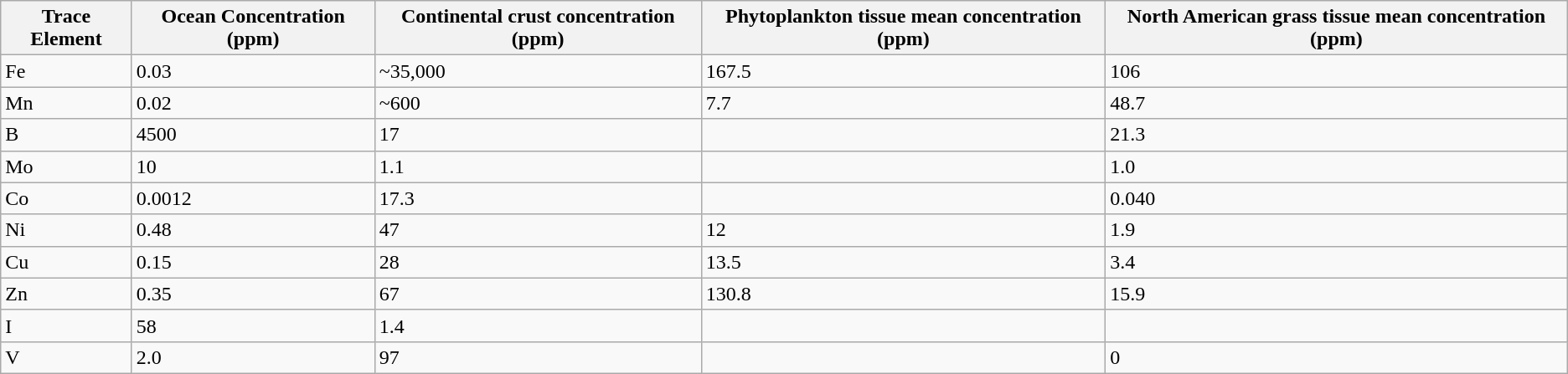<table class="wikitable">
<tr>
<th>Trace Element</th>
<th>Ocean Concentration (ppm)</th>
<th>Continental crust concentration (ppm)</th>
<th>Phytoplankton tissue mean concentration (ppm)</th>
<th>North American grass tissue  mean concentration (ppm)</th>
</tr>
<tr>
<td>Fe</td>
<td>0.03</td>
<td>~35,000</td>
<td>167.5</td>
<td>106</td>
</tr>
<tr>
<td>Mn</td>
<td>0.02</td>
<td>~600</td>
<td>7.7</td>
<td>48.7</td>
</tr>
<tr>
<td>B</td>
<td>4500</td>
<td>17</td>
<td></td>
<td>21.3</td>
</tr>
<tr>
<td>Mo</td>
<td>10</td>
<td>1.1</td>
<td></td>
<td>1.0</td>
</tr>
<tr>
<td>Co</td>
<td>0.0012</td>
<td>17.3</td>
<td></td>
<td>0.040</td>
</tr>
<tr>
<td>Ni</td>
<td>0.48</td>
<td>47</td>
<td>12</td>
<td>1.9</td>
</tr>
<tr>
<td>Cu</td>
<td>0.15</td>
<td>28</td>
<td>13.5</td>
<td>3.4</td>
</tr>
<tr>
<td>Zn</td>
<td>0.35</td>
<td>67</td>
<td>130.8</td>
<td>15.9</td>
</tr>
<tr>
<td>I</td>
<td>58</td>
<td>1.4</td>
<td></td>
<td></td>
</tr>
<tr>
<td>V</td>
<td>2.0</td>
<td>97</td>
<td></td>
<td>0</td>
</tr>
</table>
